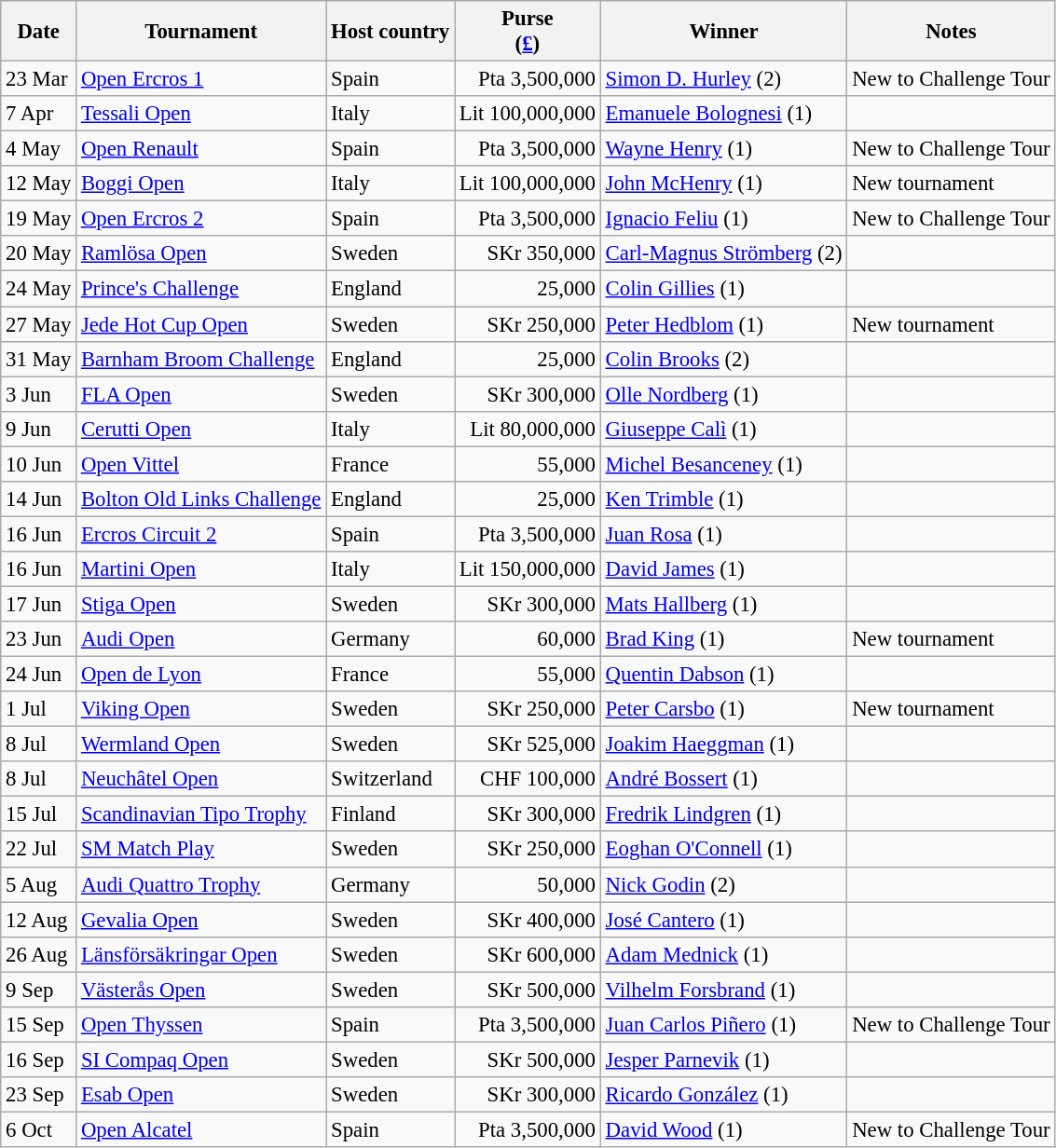<table class="wikitable" style="font-size:95%">
<tr>
<th>Date</th>
<th>Tournament</th>
<th>Host country</th>
<th>Purse<br>(<a href='#'>£</a>)</th>
<th>Winner</th>
<th>Notes</th>
</tr>
<tr>
<td>23 Mar</td>
<td><a href='#'>Open Ercros 1</a></td>
<td>Spain</td>
<td align=right>Pta 3,500,000</td>
<td> <a href='#'>Simon D. Hurley</a> (2)</td>
<td>New to Challenge Tour</td>
</tr>
<tr>
<td>7 Apr</td>
<td><a href='#'>Tessali Open</a></td>
<td>Italy</td>
<td align=right>Lit 100,000,000</td>
<td> <a href='#'>Emanuele Bolognesi</a> (1)</td>
<td></td>
</tr>
<tr>
<td>4 May</td>
<td><a href='#'>Open Renault</a></td>
<td>Spain</td>
<td align=right>Pta 3,500,000</td>
<td> <a href='#'>Wayne Henry</a> (1)</td>
<td>New to Challenge Tour</td>
</tr>
<tr>
<td>12 May</td>
<td><a href='#'>Boggi Open</a></td>
<td>Italy</td>
<td align=right>Lit 100,000,000</td>
<td> <a href='#'>John McHenry</a> (1)</td>
<td>New tournament</td>
</tr>
<tr>
<td>19 May</td>
<td><a href='#'>Open Ercros 2</a></td>
<td>Spain</td>
<td align=right>Pta 3,500,000</td>
<td> <a href='#'>Ignacio Feliu</a> (1)</td>
<td>New to Challenge Tour</td>
</tr>
<tr>
<td>20 May</td>
<td><a href='#'>Ramlösa Open</a></td>
<td>Sweden</td>
<td align=right>SKr 350,000</td>
<td> <a href='#'>Carl-Magnus Strömberg</a> (2)</td>
<td></td>
</tr>
<tr>
<td>24 May</td>
<td><a href='#'>Prince's Challenge</a></td>
<td>England</td>
<td align=right>25,000</td>
<td> <a href='#'>Colin Gillies</a> (1)</td>
<td></td>
</tr>
<tr>
<td>27 May</td>
<td><a href='#'>Jede Hot Cup Open</a></td>
<td>Sweden</td>
<td align=right>SKr 250,000</td>
<td> <a href='#'>Peter Hedblom</a> (1)</td>
<td>New tournament</td>
</tr>
<tr>
<td>31 May</td>
<td><a href='#'>Barnham Broom Challenge</a></td>
<td>England</td>
<td align=right>25,000</td>
<td> <a href='#'>Colin Brooks</a> (2)</td>
<td></td>
</tr>
<tr>
<td>3 Jun</td>
<td><a href='#'>FLA Open</a></td>
<td>Sweden</td>
<td align=right>SKr 300,000</td>
<td> <a href='#'>Olle Nordberg</a> (1)</td>
<td></td>
</tr>
<tr>
<td>9 Jun</td>
<td><a href='#'>Cerutti Open</a></td>
<td>Italy</td>
<td align=right>Lit 80,000,000</td>
<td> <a href='#'>Giuseppe Calì</a> (1)</td>
<td></td>
</tr>
<tr>
<td>10 Jun</td>
<td><a href='#'>Open Vittel</a></td>
<td>France</td>
<td align=right>55,000</td>
<td> <a href='#'>Michel Besanceney</a> (1)</td>
<td></td>
</tr>
<tr>
<td>14 Jun</td>
<td><a href='#'>Bolton Old Links Challenge</a></td>
<td>England</td>
<td align=right>25,000</td>
<td> <a href='#'>Ken Trimble</a> (1)</td>
<td></td>
</tr>
<tr>
<td>16 Jun</td>
<td><a href='#'>Ercros Circuit 2</a></td>
<td>Spain</td>
<td align=right>Pta 3,500,000</td>
<td> <a href='#'>Juan Rosa</a> (1)</td>
<td></td>
</tr>
<tr>
<td>16 Jun</td>
<td><a href='#'>Martini Open</a></td>
<td>Italy</td>
<td align=right>Lit 150,000,000</td>
<td> <a href='#'>David James</a> (1)</td>
<td></td>
</tr>
<tr>
<td>17 Jun</td>
<td><a href='#'>Stiga Open</a></td>
<td>Sweden</td>
<td align=right>SKr 300,000</td>
<td> <a href='#'>Mats Hallberg</a> (1)</td>
<td></td>
</tr>
<tr>
<td>23 Jun</td>
<td><a href='#'>Audi Open</a></td>
<td>Germany</td>
<td align=right>60,000</td>
<td> <a href='#'>Brad King</a> (1)</td>
<td>New tournament</td>
</tr>
<tr>
<td>24 Jun</td>
<td><a href='#'>Open de Lyon</a></td>
<td>France</td>
<td align=right>55,000</td>
<td> <a href='#'>Quentin Dabson</a> (1)</td>
<td></td>
</tr>
<tr>
<td>1 Jul</td>
<td><a href='#'>Viking Open</a></td>
<td>Sweden</td>
<td align=right>SKr 250,000</td>
<td> <a href='#'>Peter Carsbo</a> (1)</td>
<td>New tournament</td>
</tr>
<tr>
<td>8 Jul</td>
<td><a href='#'>Wermland Open</a></td>
<td>Sweden</td>
<td align=right>SKr 525,000</td>
<td> <a href='#'>Joakim Haeggman</a> (1)</td>
<td></td>
</tr>
<tr>
<td>8 Jul</td>
<td><a href='#'>Neuchâtel Open</a></td>
<td>Switzerland</td>
<td align=right>CHF 100,000</td>
<td> <a href='#'>André Bossert</a> (1)</td>
<td></td>
</tr>
<tr>
<td>15 Jul</td>
<td><a href='#'>Scandinavian Tipo Trophy</a></td>
<td>Finland</td>
<td align=right>SKr 300,000</td>
<td> <a href='#'>Fredrik Lindgren</a> (1)</td>
<td></td>
</tr>
<tr>
<td>22 Jul</td>
<td><a href='#'>SM Match Play</a></td>
<td>Sweden</td>
<td align=right>SKr 250,000</td>
<td> <a href='#'>Eoghan O'Connell</a> (1)</td>
<td></td>
</tr>
<tr>
<td>5 Aug</td>
<td><a href='#'>Audi Quattro Trophy</a></td>
<td>Germany</td>
<td align=right>50,000</td>
<td> <a href='#'>Nick Godin</a> (2)</td>
<td></td>
</tr>
<tr>
<td>12 Aug</td>
<td><a href='#'>Gevalia Open</a></td>
<td>Sweden</td>
<td align=right>SKr 400,000</td>
<td> <a href='#'>José Cantero</a> (1)</td>
<td></td>
</tr>
<tr>
<td>26 Aug</td>
<td><a href='#'>Länsförsäkringar Open</a></td>
<td>Sweden</td>
<td align=right>SKr 600,000</td>
<td> <a href='#'>Adam Mednick</a> (1)</td>
<td></td>
</tr>
<tr>
<td>9 Sep</td>
<td><a href='#'>Västerås Open</a></td>
<td>Sweden</td>
<td align=right>SKr 500,000</td>
<td> <a href='#'>Vilhelm Forsbrand</a> (1)</td>
<td></td>
</tr>
<tr>
<td>15 Sep</td>
<td><a href='#'>Open Thyssen</a></td>
<td>Spain</td>
<td align=right>Pta 3,500,000</td>
<td> <a href='#'>Juan Carlos Piñero</a> (1)</td>
<td>New to Challenge Tour</td>
</tr>
<tr>
<td>16 Sep</td>
<td><a href='#'>SI Compaq Open</a></td>
<td>Sweden</td>
<td align=right>SKr 500,000</td>
<td> <a href='#'>Jesper Parnevik</a> (1)</td>
<td></td>
</tr>
<tr>
<td>23 Sep</td>
<td><a href='#'>Esab Open</a></td>
<td>Sweden</td>
<td align=right>SKr 300,000</td>
<td> <a href='#'>Ricardo González</a> (1)</td>
<td></td>
</tr>
<tr>
<td>6 Oct</td>
<td><a href='#'>Open Alcatel</a></td>
<td>Spain</td>
<td align=right>Pta 3,500,000</td>
<td> <a href='#'>David Wood</a> (1)</td>
<td>New to Challenge Tour</td>
</tr>
</table>
